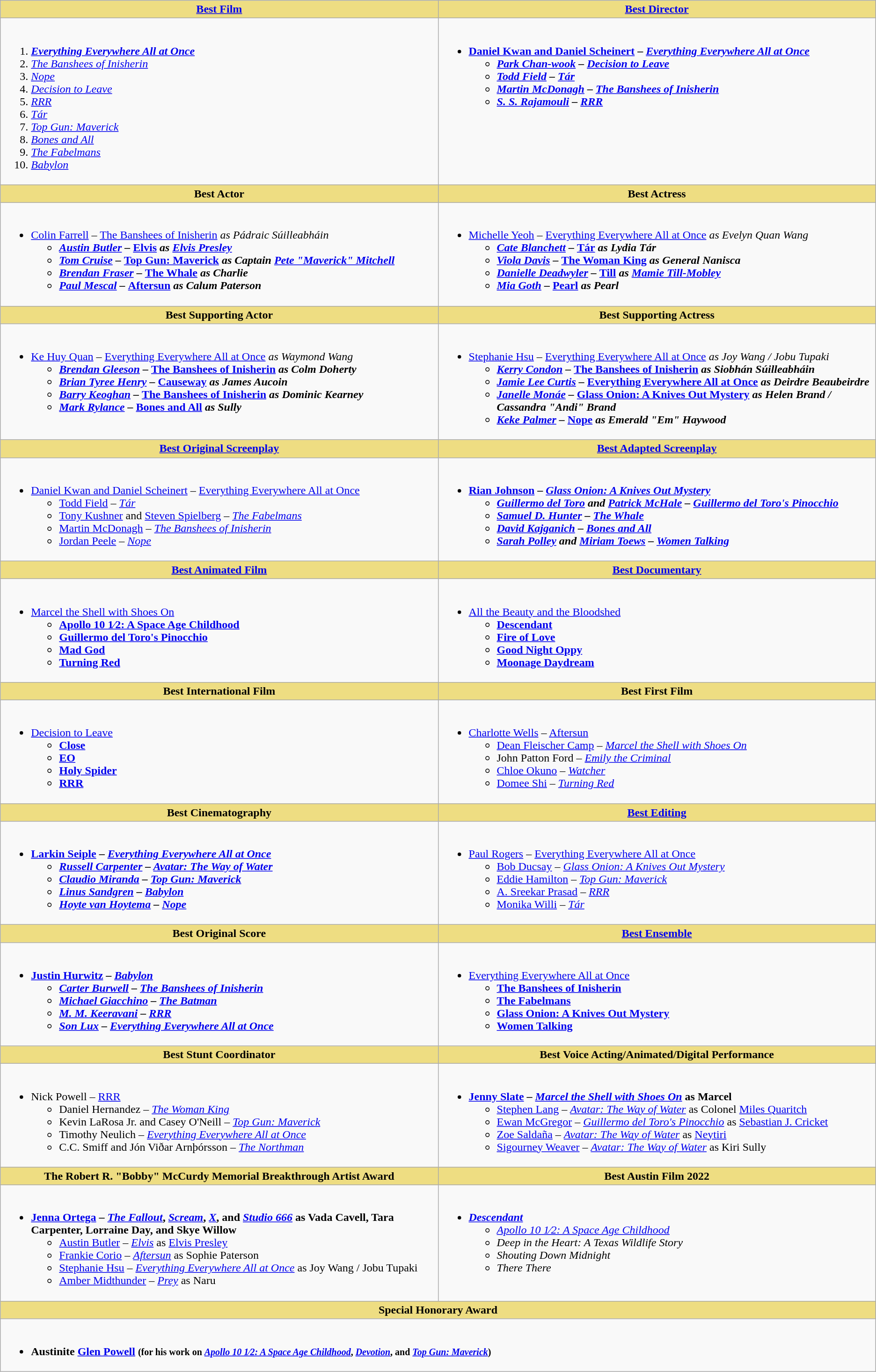<table class="wikitable">
<tr>
<th style="background:#EEDD82; width:50%"><a href='#'>Best Film</a></th>
<th style="background:#EEDD82; width:50%"><a href='#'>Best Director</a></th>
</tr>
<tr>
<td valign="top"><br><ol><li><strong><em><a href='#'>Everything Everywhere All at Once</a></em></strong></li><li><em><a href='#'>The Banshees of Inisherin</a></em></li><li><em><a href='#'>Nope</a></em></li><li><em><a href='#'>Decision to Leave</a></em></li><li><em><a href='#'>RRR</a></em></li><li><em><a href='#'>Tár</a></em></li><li><em><a href='#'>Top Gun: Maverick</a></em></li><li><em><a href='#'>Bones and All</a></em></li><li><em><a href='#'>The Fabelmans</a></em></li><li><em><a href='#'>Babylon</a></em></li></ol></td>
<td valign="top"><br><ul><li><strong><a href='#'>Daniel Kwan and Daniel Scheinert</a> – <em><a href='#'>Everything Everywhere All at Once</a><strong><em><ul><li><a href='#'>Park Chan-wook</a> – </em><a href='#'>Decision to Leave</a><em></li><li><a href='#'>Todd Field</a> – </em><a href='#'>Tár</a><em></li><li><a href='#'>Martin McDonagh</a> – </em><a href='#'>The Banshees of Inisherin</a><em></li><li><a href='#'>S. S. Rajamouli</a> – </em><a href='#'>RRR</a><em></li></ul></li></ul></td>
</tr>
<tr>
<th style="background:#EEDD82; width:50%">Best Actor</th>
<th style="background:#EEDD82; width:50%">Best Actress</th>
</tr>
<tr>
<td valign="top"><br><ul><li></strong><a href='#'>Colin Farrell</a> – </em><a href='#'>The Banshees of Inisherin</a><em> as Pádraic Súilleabháin<strong><ul><li><a href='#'>Austin Butler</a> – </em><a href='#'>Elvis</a><em> as <a href='#'>Elvis Presley</a></li><li><a href='#'>Tom Cruise</a> – </em><a href='#'>Top Gun: Maverick</a><em> as Captain <a href='#'>Pete "Maverick" Mitchell</a></li><li><a href='#'>Brendan Fraser</a> – </em><a href='#'>The Whale</a><em> as Charlie</li><li><a href='#'>Paul Mescal</a> – </em><a href='#'>Aftersun</a><em> as Calum Paterson</li></ul></li></ul></td>
<td valign="top"><br><ul><li></strong><a href='#'>Michelle Yeoh</a> – </em><a href='#'>Everything Everywhere All at Once</a><em> as Evelyn Quan Wang<strong><ul><li><a href='#'>Cate Blanchett</a> – </em><a href='#'>Tár</a><em> as Lydia Tár</li><li><a href='#'>Viola Davis</a> – </em><a href='#'>The Woman King</a><em> as General Nanisca</li><li><a href='#'>Danielle Deadwyler</a> – </em><a href='#'>Till</a><em> as <a href='#'>Mamie Till-Mobley</a></li><li><a href='#'>Mia Goth</a> – </em><a href='#'>Pearl</a><em> as Pearl</li></ul></li></ul></td>
</tr>
<tr>
<th style="background:#EEDD82; width:50%">Best Supporting Actor</th>
<th style="background:#EEDD82; width:50%">Best Supporting Actress</th>
</tr>
<tr>
<td valign="top"><br><ul><li></strong><a href='#'>Ke Huy Quan</a> – </em><a href='#'>Everything Everywhere All at Once</a><em> as Waymond Wang<strong><ul><li><a href='#'>Brendan Gleeson</a> – </em><a href='#'>The Banshees of Inisherin</a><em> as Colm Doherty</li><li><a href='#'>Brian Tyree Henry</a> – </em><a href='#'>Causeway</a><em> as James Aucoin</li><li><a href='#'>Barry Keoghan</a> – </em><a href='#'>The Banshees of Inisherin</a><em> as Dominic Kearney</li><li><a href='#'>Mark Rylance</a> – </em><a href='#'>Bones and All</a><em> as Sully</li></ul></li></ul></td>
<td valign="top"><br><ul><li></strong><a href='#'>Stephanie Hsu</a> – </em><a href='#'>Everything Everywhere All at Once</a><em> as Joy Wang / Jobu Tupaki<strong><ul><li><a href='#'>Kerry Condon</a> – </em><a href='#'>The Banshees of Inisherin</a><em> as Siobhán Súilleabháin</li><li><a href='#'>Jamie Lee Curtis</a> – </em><a href='#'>Everything Everywhere All at Once</a><em> as Deirdre Beaubeirdre</li><li><a href='#'>Janelle Monáe</a> – </em><a href='#'>Glass Onion: A Knives Out Mystery</a><em> as Helen Brand / Cassandra "Andi" Brand</li><li><a href='#'>Keke Palmer</a> – </em><a href='#'>Nope</a><em> as Emerald "Em" Haywood</li></ul></li></ul></td>
</tr>
<tr>
<th style="background:#EEDD82; width:50%"><a href='#'>Best Original Screenplay</a></th>
<th style="background:#EEDD82; width:50%"><a href='#'>Best Adapted Screenplay</a></th>
</tr>
<tr>
<td valign="top"><br><ul><li></strong><a href='#'>Daniel Kwan and Daniel Scheinert</a> – </em><a href='#'>Everything Everywhere All at Once</a></em></strong><ul><li><a href='#'>Todd Field</a> – <em><a href='#'>Tár</a></em></li><li><a href='#'>Tony Kushner</a> and <a href='#'>Steven Spielberg</a> – <em><a href='#'>The Fabelmans</a></em></li><li><a href='#'>Martin McDonagh</a> – <em><a href='#'>The Banshees of Inisherin</a></em></li><li><a href='#'>Jordan Peele</a> – <em><a href='#'>Nope</a></em></li></ul></li></ul></td>
<td valign="top"><br><ul><li><strong><a href='#'>Rian Johnson</a> – <em><a href='#'>Glass Onion: A Knives Out Mystery</a><strong><em><ul><li><a href='#'>Guillermo del Toro</a> and <a href='#'>Patrick McHale</a> – </em><a href='#'>Guillermo del Toro's Pinocchio</a><em></li><li><a href='#'>Samuel D. Hunter</a> – </em><a href='#'>The Whale</a><em></li><li><a href='#'>David Kajganich</a> – </em><a href='#'>Bones and All</a><em></li><li><a href='#'>Sarah Polley</a> and <a href='#'>Miriam Toews</a> – </em><a href='#'>Women Talking</a><em></li></ul></li></ul></td>
</tr>
<tr>
<th style="background:#EEDD82; width:50%"><a href='#'>Best Animated Film</a></th>
<th style="background:#EEDD82; width:50%"><a href='#'>Best Documentary</a></th>
</tr>
<tr>
<td valign="top"><br><ul><li></em></strong><a href='#'>Marcel the Shell with Shoes On</a><strong><em><ul><li></em><a href='#'>Apollo 10 1⁄2: A Space Age Childhood</a><em></li><li></em><a href='#'>Guillermo del Toro's Pinocchio</a><em></li><li></em><a href='#'>Mad God</a><em></li><li></em><a href='#'>Turning Red</a><em></li></ul></li></ul></td>
<td valign="top"><br><ul><li></em></strong><a href='#'>All the Beauty and the Bloodshed</a><strong><em><ul><li></em><a href='#'>Descendant</a><em></li><li></em><a href='#'>Fire of Love</a><em></li><li></em><a href='#'>Good Night Oppy</a><em></li><li></em><a href='#'>Moonage Daydream</a><em></li></ul></li></ul></td>
</tr>
<tr>
<th style="background:#EEDD82; width:50%">Best International Film</th>
<th style="background:#EEDD82; width:50%">Best First Film</th>
</tr>
<tr>
<td valign="top"><br><ul><li></em></strong><a href='#'>Decision to Leave</a><strong><em><ul><li></em><a href='#'>Close</a><em></li><li></em><a href='#'>EO</a><em></li><li></em><a href='#'>Holy Spider</a><em></li><li></em><a href='#'>RRR</a><em></li></ul></li></ul></td>
<td valign="top"><br><ul><li></strong><a href='#'>Charlotte Wells</a> – </em><a href='#'>Aftersun</a></em></strong><ul><li><a href='#'>Dean Fleischer Camp</a> – <em><a href='#'>Marcel the Shell with Shoes On</a></em></li><li>John Patton Ford – <em><a href='#'>Emily the Criminal</a></em></li><li><a href='#'>Chloe Okuno</a> – <em><a href='#'>Watcher</a></em></li><li><a href='#'>Domee Shi</a> – <em><a href='#'>Turning Red</a></em></li></ul></li></ul></td>
</tr>
<tr>
<th style="background:#EEDD82; width:50%">Best Cinematography</th>
<th style="background:#EEDD82; width:50%"><a href='#'>Best Editing</a></th>
</tr>
<tr>
<td valign="top"><br><ul><li><strong><a href='#'>Larkin Seiple</a> – <em><a href='#'>Everything Everywhere All at Once</a><strong><em><ul><li><a href='#'>Russell Carpenter</a> – </em><a href='#'>Avatar: The Way of Water</a><em></li><li><a href='#'>Claudio Miranda</a> – </em><a href='#'>Top Gun: Maverick</a><em></li><li><a href='#'>Linus Sandgren</a> – </em><a href='#'>Babylon</a><em></li><li><a href='#'>Hoyte van Hoytema</a> – </em><a href='#'>Nope</a><em></li></ul></li></ul></td>
<td valign="top"><br><ul><li></strong><a href='#'>Paul Rogers</a> – </em><a href='#'>Everything Everywhere All at Once</a></em></strong><ul><li><a href='#'>Bob Ducsay</a> – <em><a href='#'>Glass Onion: A Knives Out Mystery</a></em></li><li><a href='#'>Eddie Hamilton</a> – <em><a href='#'>Top Gun: Maverick</a></em></li><li><a href='#'>A. Sreekar Prasad</a> – <em><a href='#'>RRR</a></em></li><li><a href='#'>Monika Willi</a> – <em><a href='#'>Tár</a></em></li></ul></li></ul></td>
</tr>
<tr>
<th style="background:#EEDD82; width:50%">Best Original Score</th>
<th style="background:#EEDD82; width:50%"><a href='#'>Best Ensemble</a></th>
</tr>
<tr>
<td valign="top"><br><ul><li><strong><a href='#'>Justin Hurwitz</a> – <em><a href='#'>Babylon</a><strong><em><ul><li><a href='#'>Carter Burwell</a> – </em><a href='#'>The Banshees of Inisherin</a><em></li><li><a href='#'>Michael Giacchino</a> – </em><a href='#'>The Batman</a><em></li><li><a href='#'>M. M. Keeravani</a> – </em><a href='#'>RRR</a><em></li><li><a href='#'>Son Lux</a> – </em><a href='#'>Everything Everywhere All at Once</a><em></li></ul></li></ul></td>
<td valign="top"><br><ul><li></em></strong><a href='#'>Everything Everywhere All at Once</a><strong><em><ul><li></em><a href='#'>The Banshees of Inisherin</a><em></li><li></em><a href='#'>The Fabelmans</a><em></li><li></em><a href='#'>Glass Onion: A Knives Out Mystery</a><em></li><li></em><a href='#'>Women Talking</a><em></li></ul></li></ul></td>
</tr>
<tr>
<th style="background:#EEDD82; width:50%">Best Stunt Coordinator</th>
<th style="background:#EEDD82; width:50%">Best Voice Acting/Animated/Digital Performance</th>
</tr>
<tr>
<td valign="top"><br><ul><li></strong>Nick Powell – </em><a href='#'>RRR</a></em></strong><ul><li>Daniel Hernandez – <em><a href='#'>The Woman King</a></em></li><li>Kevin LaRosa Jr. and Casey O'Neill – <em><a href='#'>Top Gun: Maverick</a></em></li><li>Timothy Neulich – <em><a href='#'>Everything Everywhere All at Once</a></em></li><li>C.C. Smiff and Jón Viðar Arnþórsson – <em><a href='#'>The Northman</a></em></li></ul></li></ul></td>
<td valign="top"><br><ul><li><strong><a href='#'>Jenny Slate</a> – <em><a href='#'>Marcel the Shell with Shoes On</a></em> as Marcel</strong><ul><li><a href='#'>Stephen Lang</a> – <em><a href='#'>Avatar: The Way of Water</a></em> as Colonel <a href='#'>Miles Quaritch</a></li><li><a href='#'>Ewan McGregor</a> – <em><a href='#'>Guillermo del Toro's Pinocchio</a></em> as <a href='#'>Sebastian J. Cricket</a></li><li><a href='#'>Zoe Saldaña</a> – <em><a href='#'>Avatar: The Way of Water</a></em> as <a href='#'>Neytiri</a></li><li><a href='#'>Sigourney Weaver</a> – <em><a href='#'>Avatar: The Way of Water</a></em> as Kiri Sully</li></ul></li></ul></td>
</tr>
<tr>
<th style="background:#EEDD82; width:50%">The Robert R. "Bobby" McCurdy Memorial Breakthrough Artist Award</th>
<th style="background:#EEDD82; width:50%">Best Austin Film 2022</th>
</tr>
<tr>
<td valign="top"><br><ul><li><strong><a href='#'>Jenna Ortega</a> – <em><a href='#'>The Fallout</a></em>, <em><a href='#'>Scream</a></em>, <em><a href='#'>X</a></em>, and <em><a href='#'>Studio 666</a></em> as Vada Cavell, Tara Carpenter, Lorraine Day, and Skye Willow</strong><ul><li><a href='#'>Austin Butler</a> – <em><a href='#'>Elvis</a></em> as <a href='#'>Elvis Presley</a></li><li><a href='#'>Frankie Corio</a> – <em><a href='#'>Aftersun</a></em> as Sophie Paterson</li><li><a href='#'>Stephanie Hsu</a> – <em><a href='#'>Everything Everywhere All at Once</a></em> as Joy Wang / Jobu Tupaki</li><li><a href='#'>Amber Midthunder</a> – <em><a href='#'>Prey</a></em> as Naru</li></ul></li></ul></td>
<td valign="top"><br><ul><li><strong><em><a href='#'>Descendant</a></em></strong><ul><li><em><a href='#'>Apollo 10 1⁄2: A Space Age Childhood</a></em></li><li><em>Deep in the Heart: A Texas Wildlife Story</em></li><li><em>Shouting Down Midnight</em></li><li><em>There There</em></li></ul></li></ul></td>
</tr>
<tr>
<th style="background:#EEDD82; width:50%" colspan="2">Special Honorary Award</th>
</tr>
<tr>
<td style="vertical-align:top;" colspan="2"><br><ul><li><strong>Austinite <a href='#'>Glen Powell</a> <small>(for his work on <em><a href='#'>Apollo 10 1⁄2: A Space Age Childhood</a></em>, <em><a href='#'>Devotion</a></em>, and <em><a href='#'>Top Gun: Maverick</a></em>)</small></strong></li></ul></td>
</tr>
</table>
